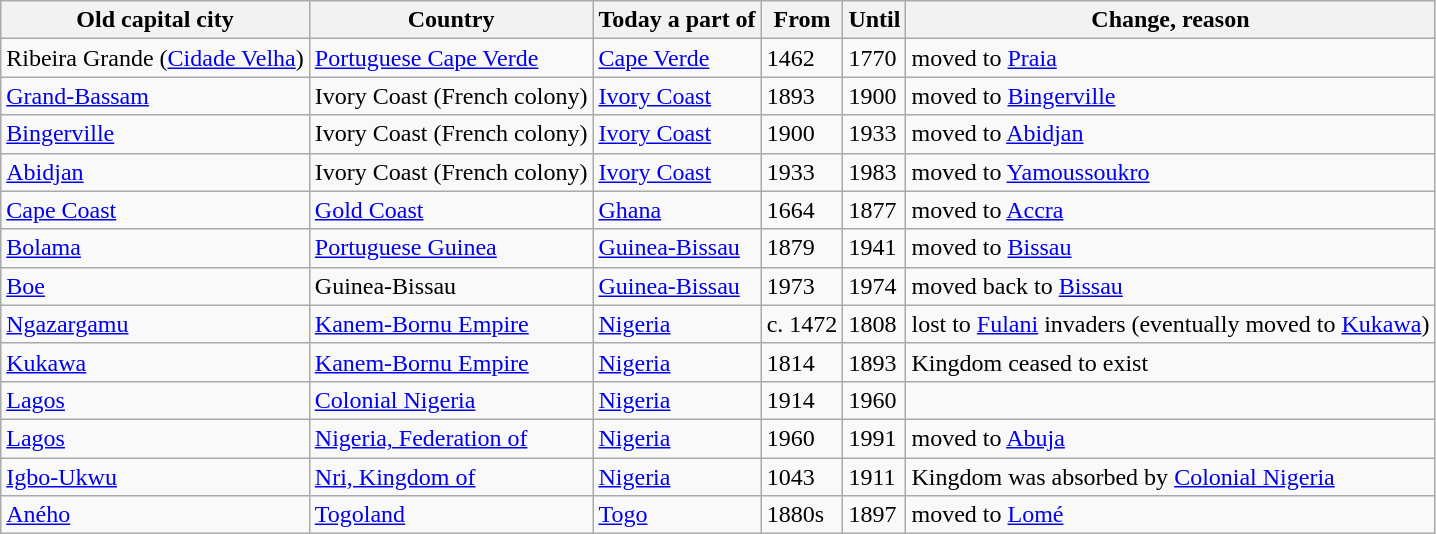<table class="wikitable sortable">
<tr>
<th>Old capital city</th>
<th>Country</th>
<th>Today a part of</th>
<th data-sort-type="number">From</th>
<th data-sort-type="number">Until</th>
<th>Change, reason</th>
</tr>
<tr>
<td>Ribeira Grande (<a href='#'>Cidade Velha</a>)</td>
<td><a href='#'>Portuguese Cape Verde</a></td>
<td><a href='#'>Cape Verde</a></td>
<td data-sort-value="1462">1462</td>
<td>1770</td>
<td>moved to <a href='#'>Praia</a></td>
</tr>
<tr>
<td><a href='#'>Grand-Bassam</a></td>
<td>Ivory Coast (French colony)</td>
<td><a href='#'>Ivory Coast</a></td>
<td>1893</td>
<td>1900</td>
<td>moved to <a href='#'>Bingerville</a></td>
</tr>
<tr>
<td><a href='#'>Bingerville</a></td>
<td>Ivory Coast (French colony)</td>
<td><a href='#'>Ivory Coast</a></td>
<td>1900</td>
<td>1933</td>
<td>moved to <a href='#'>Abidjan</a></td>
</tr>
<tr>
<td><a href='#'>Abidjan</a></td>
<td>Ivory Coast (French colony)</td>
<td><a href='#'>Ivory Coast</a></td>
<td>1933</td>
<td>1983</td>
<td>moved to <a href='#'>Yamoussoukro</a></td>
</tr>
<tr>
<td><a href='#'>Cape Coast</a></td>
<td><a href='#'>Gold Coast</a></td>
<td><a href='#'>Ghana</a></td>
<td>1664</td>
<td>1877</td>
<td>moved to <a href='#'>Accra</a></td>
</tr>
<tr>
<td><a href='#'>Bolama</a></td>
<td><a href='#'>Portuguese Guinea</a></td>
<td><a href='#'>Guinea-Bissau</a></td>
<td>1879</td>
<td>1941</td>
<td>moved to <a href='#'>Bissau</a></td>
</tr>
<tr>
<td><a href='#'>Boe</a></td>
<td>Guinea-Bissau</td>
<td><a href='#'>Guinea-Bissau</a></td>
<td>1973</td>
<td>1974</td>
<td>moved back to <a href='#'>Bissau</a></td>
</tr>
<tr>
<td><a href='#'>Ngazargamu</a></td>
<td><a href='#'>Kanem-Bornu Empire</a></td>
<td><a href='#'>Nigeria</a></td>
<td data-sort-value="1472">c. 1472</td>
<td>1808</td>
<td>lost to <a href='#'>Fulani</a> invaders (eventually moved to <a href='#'>Kukawa</a>)</td>
</tr>
<tr>
<td><a href='#'>Kukawa</a></td>
<td><a href='#'>Kanem-Bornu Empire</a></td>
<td><a href='#'>Nigeria</a></td>
<td>1814</td>
<td>1893</td>
<td>Kingdom ceased to exist</td>
</tr>
<tr>
<td><a href='#'>Lagos</a></td>
<td><a href='#'>Colonial Nigeria</a></td>
<td><a href='#'>Nigeria</a></td>
<td>1914</td>
<td>1960</td>
<td></td>
</tr>
<tr>
<td><a href='#'>Lagos</a></td>
<td><a href='#'>Nigeria, Federation of</a></td>
<td><a href='#'>Nigeria</a></td>
<td>1960</td>
<td>1991</td>
<td>moved to <a href='#'>Abuja</a></td>
</tr>
<tr>
<td><a href='#'>Igbo-Ukwu</a></td>
<td><a href='#'>Nri, Kingdom of</a></td>
<td><a href='#'>Nigeria</a></td>
<td>1043</td>
<td>1911</td>
<td>Kingdom was absorbed by <a href='#'>Colonial Nigeria</a></td>
</tr>
<tr>
<td><a href='#'>Aného</a></td>
<td><a href='#'>Togoland</a></td>
<td><a href='#'>Togo</a></td>
<td data-sort-value="1880">1880s</td>
<td>1897</td>
<td>moved to <a href='#'>Lomé</a></td>
</tr>
</table>
